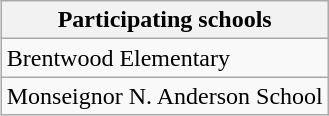<table class="wikitable" align=right>
<tr>
<th>Participating schools</th>
</tr>
<tr>
<td>Brentwood Elementary</td>
</tr>
<tr>
<td>Monseignor N. Anderson School</td>
</tr>
</table>
